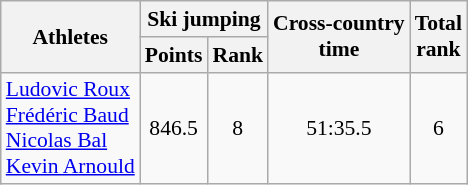<table class="wikitable" border="1" style="font-size:90%">
<tr>
<th rowspan="2">Athletes</th>
<th colspan="2">Ski jumping</th>
<th rowspan="2">Cross-country <br> time</th>
<th rowspan="2">Total <br> rank</th>
</tr>
<tr>
<th>Points</th>
<th>Rank</th>
</tr>
<tr>
<td><a href='#'>Ludovic Roux</a><br><a href='#'>Frédéric Baud</a><br><a href='#'>Nicolas Bal</a><br><a href='#'>Kevin Arnould</a></td>
<td align=center>846.5</td>
<td align=center>8</td>
<td align=center>51:35.5</td>
<td align=center>6</td>
</tr>
</table>
